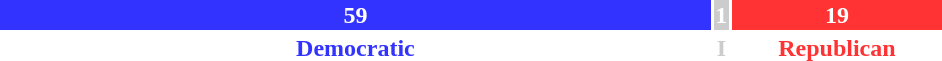<table style="width:50%">
<tr>
<td scope="row" colspan="3" style="text-align:center"></td>
</tr>
<tr>
<td scope="row" style="background:#33F; width:76.25%; text-align:center; color:white"><strong>59</strong></td>
<td style="background:#CCCCCC; width:1.25%; text-align:center; color:white"><strong>1</strong></td>
<td style="background:#F33; width:22.50%; text-align:center; color:white"><strong>19</strong></td>
</tr>
<tr>
<td scope="row" style="text-align:center; color:#33F"><strong>Democratic</strong></td>
<td style="text-align:center; color:#cccccc"><strong>I</strong></td>
<td style="text-align:center; color:#F33"><strong>Republican</strong></td>
</tr>
</table>
